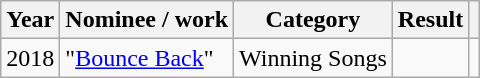<table class="wikitable">
<tr>
<th>Year</th>
<th>Nominee / work</th>
<th>Category</th>
<th>Result</th>
<th></th>
</tr>
<tr>
<td style="text-align:center;">2018</td>
<td>"<a href='#'>Bounce Back</a>"</td>
<td>Winning Songs</td>
<td></td>
<td rowspan="3"></td>
</tr>
</table>
